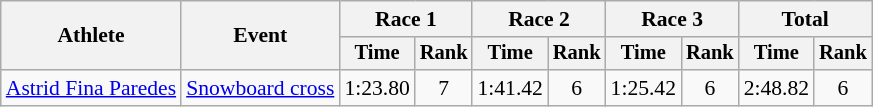<table class="wikitable" style="font-size:90%">
<tr>
<th rowspan="2">Athlete</th>
<th rowspan="2">Event</th>
<th colspan=2>Race 1</th>
<th colspan=2>Race 2</th>
<th colspan=2>Race 3</th>
<th colspan=2>Total</th>
</tr>
<tr style="font-size:95%">
<th>Time</th>
<th>Rank</th>
<th>Time</th>
<th>Rank</th>
<th>Time</th>
<th>Rank</th>
<th>Time</th>
<th>Rank</th>
</tr>
<tr align=center>
<td align=left><a href='#'>Astrid Fina Paredes</a></td>
<td align=left><a href='#'>Snowboard cross</a></td>
<td>1:23.80</td>
<td>7</td>
<td>1:41.42</td>
<td>6</td>
<td>1:25.42</td>
<td>6</td>
<td>2:48.82</td>
<td>6</td>
</tr>
</table>
